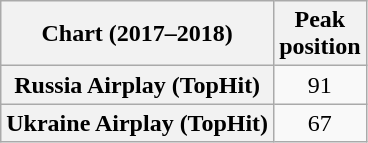<table class="wikitable sortable plainrowheaders" style="text-align:center">
<tr>
<th scope="col">Chart (2017–2018)</th>
<th scope="col">Peak<br>position</th>
</tr>
<tr>
<th scope="row">Russia Airplay (TopHit)</th>
<td>91</td>
</tr>
<tr>
<th scope="row">Ukraine Airplay (TopHit)</th>
<td>67</td>
</tr>
</table>
